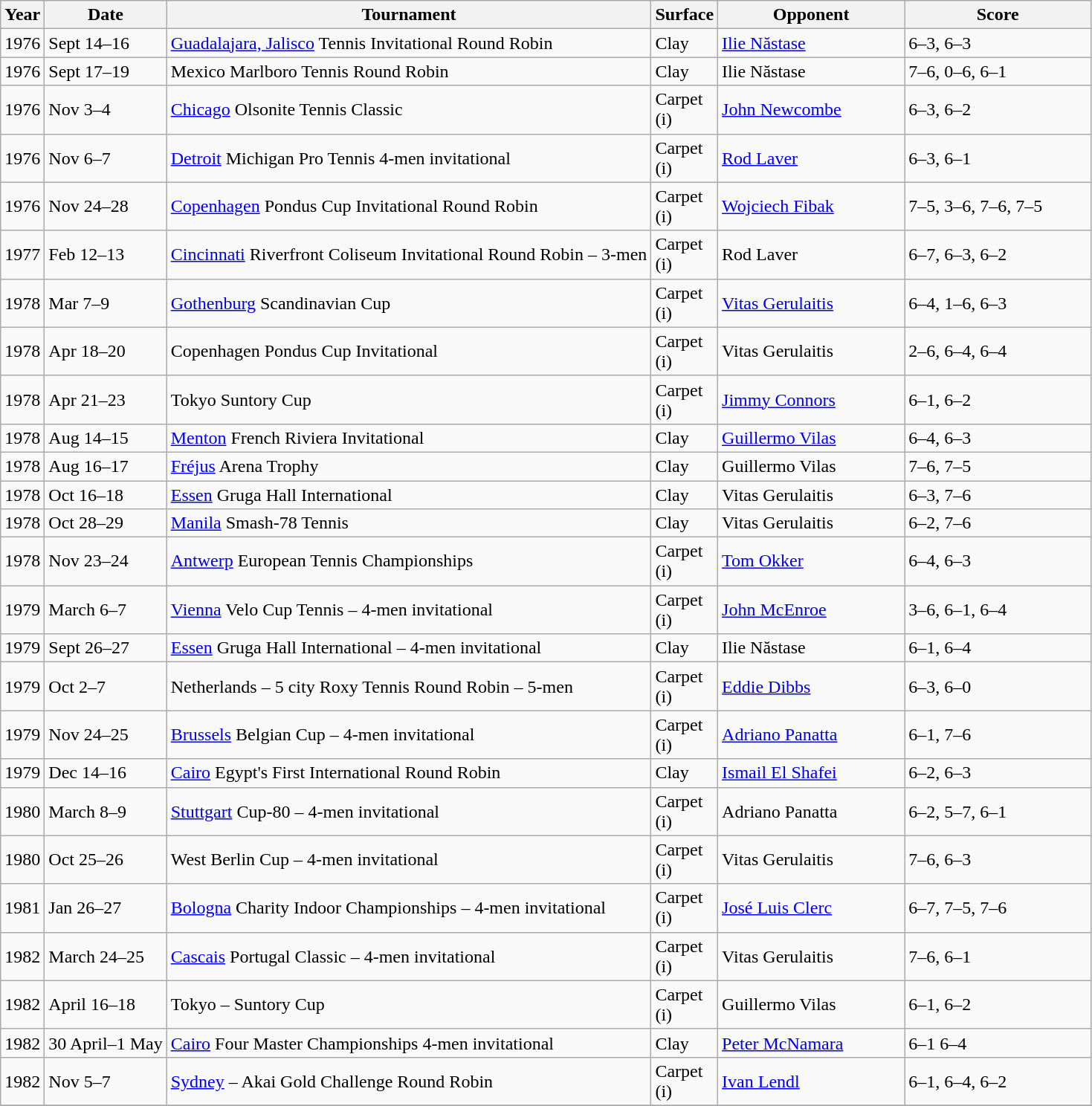<table class="sortable wikitable">
<tr>
<th style="width:30px">Year</th>
<th>Date</th>
<th>Tournament</th>
<th style="width:50px">Surface</th>
<th style="width:160px">Opponent</th>
<th style="width:160px" class="unsortable">Score</th>
</tr>
<tr>
<td>1976</td>
<td>Sept 14–16</td>
<td><a href='#'>Guadalajara, Jalisco</a> Tennis Invitational Round Robin</td>
<td>Clay</td>
<td> <a href='#'>Ilie Năstase</a></td>
<td>6–3, 6–3</td>
</tr>
<tr>
<td>1976</td>
<td>Sept 17–19</td>
<td>Mexico Marlboro Tennis Round Robin</td>
<td>Clay</td>
<td> Ilie Năstase</td>
<td>7–6, 0–6, 6–1</td>
</tr>
<tr>
<td>1976</td>
<td>Nov 3–4</td>
<td><a href='#'>Chicago</a> Olsonite Tennis Classic</td>
<td>Carpet (i)</td>
<td> <a href='#'>John Newcombe</a></td>
<td>6–3, 6–2</td>
</tr>
<tr>
<td>1976</td>
<td>Nov 6–7</td>
<td><a href='#'>Detroit</a> Michigan Pro Tennis 4-men invitational</td>
<td>Carpet (i)</td>
<td> <a href='#'>Rod Laver</a></td>
<td>6–3, 6–1</td>
</tr>
<tr>
<td>1976</td>
<td>Nov 24–28</td>
<td><a href='#'>Copenhagen</a> Pondus Cup Invitational Round Robin</td>
<td>Carpet (i)</td>
<td> <a href='#'>Wojciech Fibak</a></td>
<td>7–5, 3–6, 7–6, 7–5</td>
</tr>
<tr>
<td>1977</td>
<td>Feb 12–13</td>
<td><a href='#'>Cincinnati</a> Riverfront Coliseum Invitational Round Robin – 3-men</td>
<td>Carpet (i)</td>
<td> Rod Laver</td>
<td>6–7, 6–3, 6–2</td>
</tr>
<tr>
<td>1978</td>
<td>Mar 7–9</td>
<td><a href='#'>Gothenburg</a> Scandinavian Cup</td>
<td>Carpet (i)</td>
<td> <a href='#'>Vitas Gerulaitis</a></td>
<td>6–4, 1–6, 6–3</td>
</tr>
<tr>
<td>1978</td>
<td>Apr 18–20</td>
<td>Copenhagen Pondus Cup Invitational</td>
<td>Carpet (i)</td>
<td> Vitas Gerulaitis</td>
<td>2–6, 6–4, 6–4</td>
</tr>
<tr>
<td>1978</td>
<td>Apr 21–23</td>
<td>Tokyo Suntory Cup</td>
<td>Carpet (i)</td>
<td> <a href='#'>Jimmy Connors</a></td>
<td>6–1, 6–2</td>
</tr>
<tr>
<td>1978</td>
<td>Aug 14–15</td>
<td><a href='#'>Menton</a> French Riviera Invitational</td>
<td>Clay</td>
<td> <a href='#'>Guillermo Vilas</a></td>
<td>6–4, 6–3</td>
</tr>
<tr>
<td>1978</td>
<td>Aug 16–17</td>
<td><a href='#'>Fréjus</a> Arena Trophy</td>
<td>Clay</td>
<td> Guillermo Vilas</td>
<td>7–6, 7–5</td>
</tr>
<tr>
<td>1978</td>
<td>Oct 16–18</td>
<td><a href='#'>Essen</a> Gruga Hall International</td>
<td>Clay</td>
<td> Vitas Gerulaitis</td>
<td>6–3, 7–6</td>
</tr>
<tr>
<td>1978</td>
<td>Oct 28–29</td>
<td><a href='#'>Manila</a> Smash-78 Tennis</td>
<td>Clay</td>
<td> Vitas Gerulaitis</td>
<td>6–2, 7–6</td>
</tr>
<tr>
<td>1978</td>
<td>Nov 23–24</td>
<td><a href='#'>Antwerp</a> European Tennis Championships</td>
<td>Carpet (i)</td>
<td> <a href='#'>Tom Okker</a></td>
<td>6–4, 6–3</td>
</tr>
<tr>
<td>1979</td>
<td>March 6–7</td>
<td><a href='#'>Vienna</a> Velo Cup Tennis  – 4-men invitational</td>
<td>Carpet (i)</td>
<td> <a href='#'>John McEnroe</a></td>
<td>3–6, 6–1, 6–4</td>
</tr>
<tr>
<td>1979</td>
<td>Sept 26–27</td>
<td><a href='#'>Essen</a> Gruga Hall International – 4-men invitational</td>
<td>Clay</td>
<td> Ilie Năstase</td>
<td>6–1, 6–4</td>
</tr>
<tr>
<td>1979</td>
<td>Oct 2–7</td>
<td>Netherlands – 5 city Roxy Tennis Round Robin – 5-men</td>
<td>Carpet (i)</td>
<td> <a href='#'>Eddie Dibbs</a></td>
<td>6–3, 6–0</td>
</tr>
<tr>
<td>1979</td>
<td>Nov 24–25</td>
<td><a href='#'>Brussels</a> Belgian Cup – 4-men invitational</td>
<td>Carpet (i)</td>
<td> <a href='#'>Adriano Panatta</a></td>
<td>6–1, 7–6</td>
</tr>
<tr>
<td>1979</td>
<td>Dec 14–16</td>
<td><a href='#'>Cairo</a> Egypt's First International Round Robin</td>
<td>Clay</td>
<td> <a href='#'>Ismail El Shafei</a></td>
<td>6–2, 6–3</td>
</tr>
<tr>
<td>1980</td>
<td>March 8–9</td>
<td><a href='#'>Stuttgart</a> Cup-80 – 4-men invitational</td>
<td>Carpet (i)</td>
<td> Adriano Panatta</td>
<td>6–2, 5–7, 6–1</td>
</tr>
<tr>
<td>1980</td>
<td>Oct 25–26</td>
<td>West Berlin Cup – 4-men invitational</td>
<td>Carpet (i)</td>
<td> Vitas Gerulaitis</td>
<td>7–6, 6–3</td>
</tr>
<tr>
<td>1981</td>
<td>Jan 26–27</td>
<td><a href='#'>Bologna</a> Charity Indoor Championships – 4-men invitational</td>
<td>Carpet (i)</td>
<td> <a href='#'>José Luis Clerc</a></td>
<td>6–7, 7–5, 7–6</td>
</tr>
<tr>
<td>1982</td>
<td>March 24–25</td>
<td><a href='#'>Cascais</a> Portugal Classic – 4-men invitational</td>
<td>Carpet (i)</td>
<td> Vitas Gerulaitis</td>
<td>7–6, 6–1</td>
</tr>
<tr>
<td>1982</td>
<td>April 16–18</td>
<td>Tokyo –  Suntory Cup</td>
<td>Carpet (i)</td>
<td> Guillermo Vilas</td>
<td>6–1, 6–2</td>
</tr>
<tr>
<td>1982</td>
<td>30 April–1 May</td>
<td><a href='#'>Cairo</a> Four Master Championships 4-men invitational</td>
<td>Clay</td>
<td> <a href='#'>Peter McNamara</a></td>
<td>6–1 6–4</td>
</tr>
<tr>
<td>1982</td>
<td>Nov 5–7</td>
<td><a href='#'>Sydney</a> – Akai Gold Challenge Round Robin</td>
<td>Carpet (i)</td>
<td> <a href='#'>Ivan Lendl</a></td>
<td>6–1, 6–4, 6–2</td>
</tr>
<tr>
</tr>
</table>
